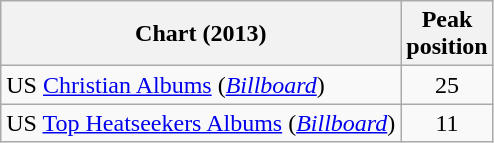<table class="wikitable sortable">
<tr>
<th>Chart (2013)</th>
<th>Peak<br>position</th>
</tr>
<tr>
<td>US <a href='#'>Christian Albums</a> (<em><a href='#'>Billboard</a></em>)</td>
<td align=center>25</td>
</tr>
<tr>
<td>US <a href='#'>Top Heatseekers Albums</a> (<em><a href='#'>Billboard</a></em>)</td>
<td align=center>11</td>
</tr>
</table>
